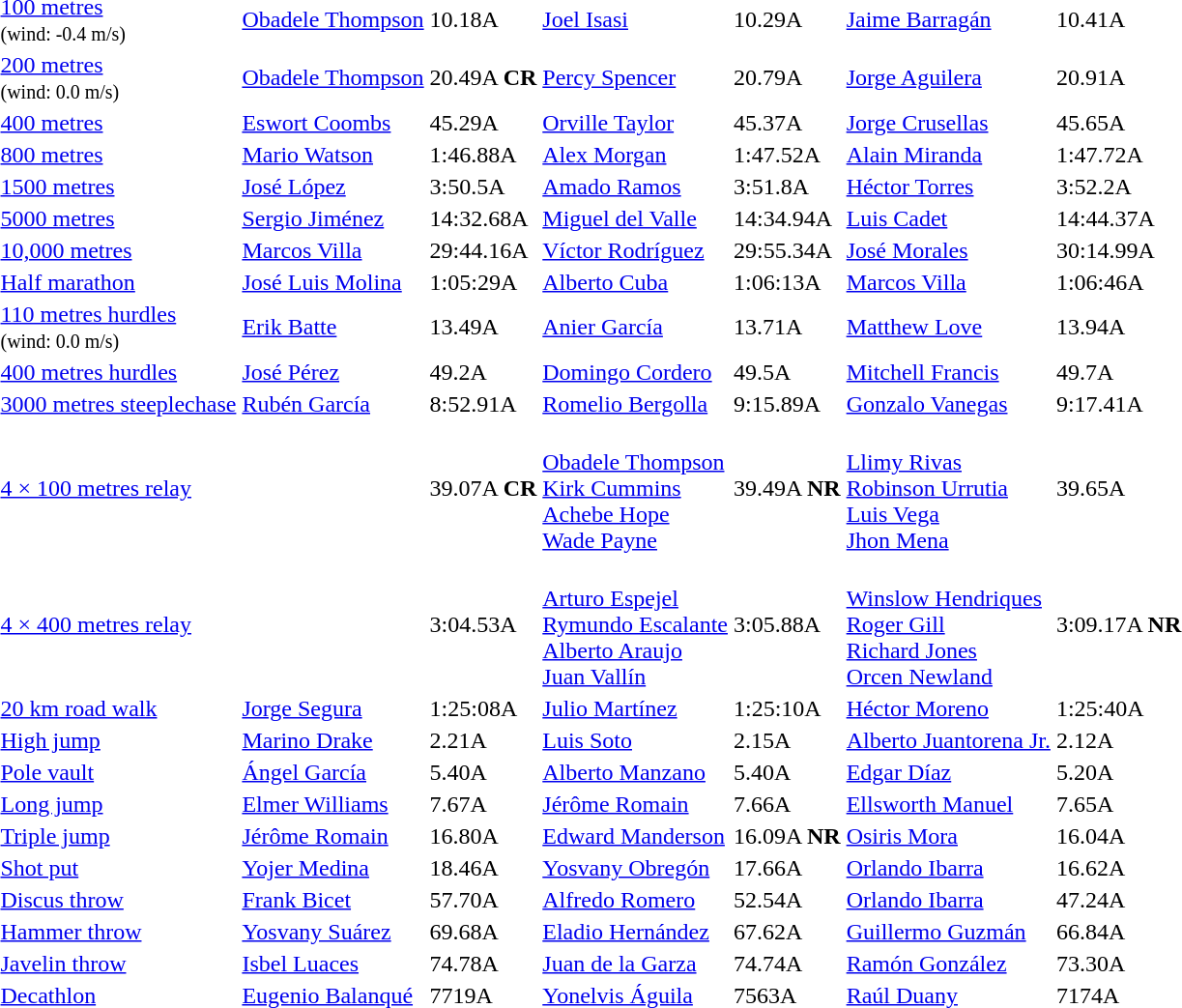<table>
<tr>
<td><a href='#'>100 metres</a><br><small>(wind: -0.4 m/s)</small></td>
<td><a href='#'>Obadele Thompson</a><br> </td>
<td>10.18A</td>
<td><a href='#'>Joel Isasi</a><br> </td>
<td>10.29A</td>
<td><a href='#'>Jaime Barragán</a><br> </td>
<td>10.41A</td>
</tr>
<tr>
<td><a href='#'>200 metres</a><br><small>(wind: 0.0 m/s)</small></td>
<td><a href='#'>Obadele Thompson</a><br> </td>
<td>20.49A <strong>CR</strong></td>
<td><a href='#'>Percy Spencer</a><br> </td>
<td>20.79A</td>
<td><a href='#'>Jorge Aguilera</a><br> </td>
<td>20.91A</td>
</tr>
<tr>
<td><a href='#'>400 metres</a></td>
<td><a href='#'>Eswort Coombs</a><br> </td>
<td>45.29A</td>
<td><a href='#'>Orville Taylor</a><br> </td>
<td>45.37A</td>
<td><a href='#'>Jorge Crusellas</a><br> </td>
<td>45.65A</td>
</tr>
<tr>
<td><a href='#'>800 metres</a></td>
<td><a href='#'>Mario Watson</a><br> </td>
<td>1:46.88A</td>
<td><a href='#'>Alex Morgan</a><br> </td>
<td>1:47.52A</td>
<td><a href='#'>Alain Miranda</a><br> </td>
<td>1:47.72A</td>
</tr>
<tr>
<td><a href='#'>1500 metres</a></td>
<td><a href='#'>José López</a><br> </td>
<td>3:50.5A</td>
<td><a href='#'>Amado Ramos</a><br> </td>
<td>3:51.8A</td>
<td><a href='#'>Héctor Torres</a><br> </td>
<td>3:52.2A</td>
</tr>
<tr>
<td><a href='#'>5000 metres</a></td>
<td><a href='#'>Sergio Jiménez</a><br> </td>
<td>14:32.68A</td>
<td><a href='#'>Miguel del Valle</a><br> </td>
<td>14:34.94A</td>
<td><a href='#'>Luis Cadet</a><br> </td>
<td>14:44.37A</td>
</tr>
<tr>
<td><a href='#'>10,000 metres</a></td>
<td><a href='#'>Marcos Villa</a><br> </td>
<td>29:44.16A</td>
<td><a href='#'>Víctor Rodríguez</a><br> </td>
<td>29:55.34A</td>
<td><a href='#'>José Morales</a><br> </td>
<td>30:14.99A</td>
</tr>
<tr>
<td><a href='#'>Half marathon</a></td>
<td><a href='#'>José Luis Molina</a><br> </td>
<td>1:05:29A</td>
<td><a href='#'>Alberto Cuba</a><br> </td>
<td>1:06:13A</td>
<td><a href='#'>Marcos Villa</a><br> </td>
<td>1:06:46A</td>
</tr>
<tr>
<td><a href='#'>110 metres hurdles</a><br><small>(wind: 0.0 m/s)</small></td>
<td><a href='#'>Erik Batte</a><br> </td>
<td>13.49A</td>
<td><a href='#'>Anier García</a><br> </td>
<td>13.71A</td>
<td><a href='#'>Matthew Love</a><br> </td>
<td>13.94A</td>
</tr>
<tr>
<td><a href='#'>400 metres hurdles</a></td>
<td><a href='#'>José Pérez</a><br> </td>
<td>49.2A</td>
<td><a href='#'>Domingo Cordero</a><br> </td>
<td>49.5A</td>
<td><a href='#'>Mitchell Francis</a><br> </td>
<td>49.7A</td>
</tr>
<tr>
<td><a href='#'>3000 metres steeplechase</a></td>
<td><a href='#'>Rubén García</a><br> </td>
<td>8:52.91A</td>
<td><a href='#'>Romelio Bergolla</a><br> </td>
<td>9:15.89A</td>
<td><a href='#'>Gonzalo Vanegas</a><br> </td>
<td>9:17.41A</td>
</tr>
<tr>
<td><a href='#'>4 × 100 metres relay</a></td>
<td></td>
<td>39.07A <strong>CR</strong></td>
<td><br><a href='#'>Obadele Thompson</a><br><a href='#'>Kirk Cummins</a><br><a href='#'>Achebe Hope</a><br><a href='#'>Wade Payne</a></td>
<td>39.49A <strong>NR</strong></td>
<td><br><a href='#'>Llimy Rivas</a><br><a href='#'>Robinson Urrutia</a><br><a href='#'>Luis Vega</a><br><a href='#'>Jhon Mena</a></td>
<td>39.65A</td>
</tr>
<tr>
<td><a href='#'>4 × 400 metres relay</a></td>
<td></td>
<td>3:04.53A</td>
<td><br><a href='#'>Arturo Espejel</a><br><a href='#'>Rymundo Escalante</a><br><a href='#'>Alberto Araujo</a><br><a href='#'>Juan Vallín</a></td>
<td>3:05.88A</td>
<td><br><a href='#'>Winslow Hendriques</a><br><a href='#'>Roger Gill</a><br><a href='#'>Richard Jones</a><br><a href='#'>Orcen Newland</a></td>
<td>3:09.17A <strong>NR</strong></td>
</tr>
<tr>
<td><a href='#'>20 km road walk</a></td>
<td><a href='#'>Jorge Segura</a><br> </td>
<td>1:25:08A</td>
<td><a href='#'>Julio Martínez</a><br> </td>
<td>1:25:10A</td>
<td><a href='#'>Héctor Moreno</a><br> </td>
<td>1:25:40A</td>
</tr>
<tr>
<td><a href='#'>High jump</a></td>
<td><a href='#'>Marino Drake</a><br> </td>
<td>2.21A</td>
<td><a href='#'>Luis Soto</a><br> </td>
<td>2.15A</td>
<td><a href='#'>Alberto Juantorena Jr.</a><br> </td>
<td>2.12A</td>
</tr>
<tr>
<td><a href='#'>Pole vault</a></td>
<td><a href='#'>Ángel García</a><br> </td>
<td>5.40A</td>
<td><a href='#'>Alberto Manzano</a><br> </td>
<td>5.40A</td>
<td><a href='#'>Edgar Díaz</a><br> </td>
<td>5.20A</td>
</tr>
<tr>
<td><a href='#'>Long jump</a></td>
<td><a href='#'>Elmer Williams</a><br> </td>
<td>7.67A</td>
<td><a href='#'>Jérôme Romain</a><br> </td>
<td>7.66A</td>
<td><a href='#'>Ellsworth Manuel</a><br> </td>
<td>7.65A</td>
</tr>
<tr>
<td><a href='#'>Triple jump</a></td>
<td><a href='#'>Jérôme Romain</a><br> </td>
<td>16.80A</td>
<td><a href='#'>Edward Manderson</a><br> </td>
<td>16.09A <strong>NR</strong></td>
<td><a href='#'>Osiris Mora</a><br> </td>
<td>16.04A</td>
</tr>
<tr>
<td><a href='#'>Shot put</a></td>
<td><a href='#'>Yojer Medina</a><br> </td>
<td>18.46A</td>
<td><a href='#'>Yosvany Obregón</a><br> </td>
<td>17.66A</td>
<td><a href='#'>Orlando Ibarra</a><br> </td>
<td>16.62A</td>
</tr>
<tr>
<td><a href='#'>Discus throw</a></td>
<td><a href='#'>Frank Bicet</a><br> </td>
<td>57.70A</td>
<td><a href='#'>Alfredo Romero</a><br> </td>
<td>52.54A</td>
<td><a href='#'>Orlando Ibarra</a><br> </td>
<td>47.24A</td>
</tr>
<tr>
<td><a href='#'>Hammer throw</a></td>
<td><a href='#'>Yosvany Suárez</a><br> </td>
<td>69.68A</td>
<td><a href='#'>Eladio Hernández</a><br> </td>
<td>67.62A</td>
<td><a href='#'>Guillermo Guzmán</a><br> </td>
<td>66.84A</td>
</tr>
<tr>
<td><a href='#'>Javelin throw</a></td>
<td><a href='#'>Isbel Luaces</a><br> </td>
<td>74.78A</td>
<td><a href='#'>Juan de la Garza</a><br> </td>
<td>74.74A</td>
<td><a href='#'>Ramón González</a><br> </td>
<td>73.30A</td>
</tr>
<tr>
<td><a href='#'>Decathlon</a></td>
<td><a href='#'>Eugenio Balanqué</a><br> </td>
<td>7719A</td>
<td><a href='#'>Yonelvis Águila</a><br> </td>
<td>7563A</td>
<td><a href='#'>Raúl Duany</a><br> </td>
<td>7174A</td>
</tr>
</table>
